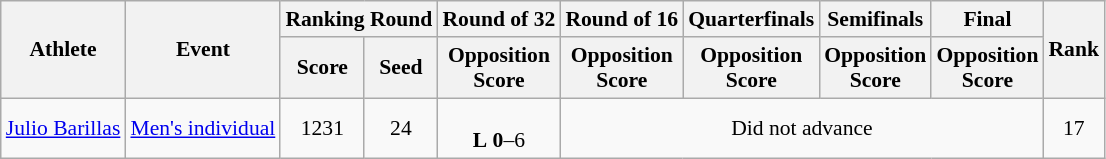<table class="wikitable" style="font-size:90%">
<tr>
<th rowspan="2">Athlete</th>
<th rowspan="2">Event</th>
<th colspan="2">Ranking Round</th>
<th>Round of 32</th>
<th>Round of 16</th>
<th>Quarterfinals</th>
<th>Semifinals</th>
<th>Final</th>
<th rowspan="2">Rank</th>
</tr>
<tr>
<th>Score</th>
<th>Seed</th>
<th>Opposition<br>Score</th>
<th>Opposition<br>Score</th>
<th>Opposition<br>Score</th>
<th>Opposition<br>Score</th>
<th>Opposition<br>Score</th>
</tr>
<tr>
<td><a href='#'>Julio Barillas</a></td>
<td><a href='#'>Men's individual</a></td>
<td align=center>1231</td>
<td align=center>24</td>
<td align=center><br> <strong>L</strong> <strong>0</strong>–6</td>
<td align=center colspan=4>Did not advance</td>
<td align=center>17</td>
</tr>
</table>
